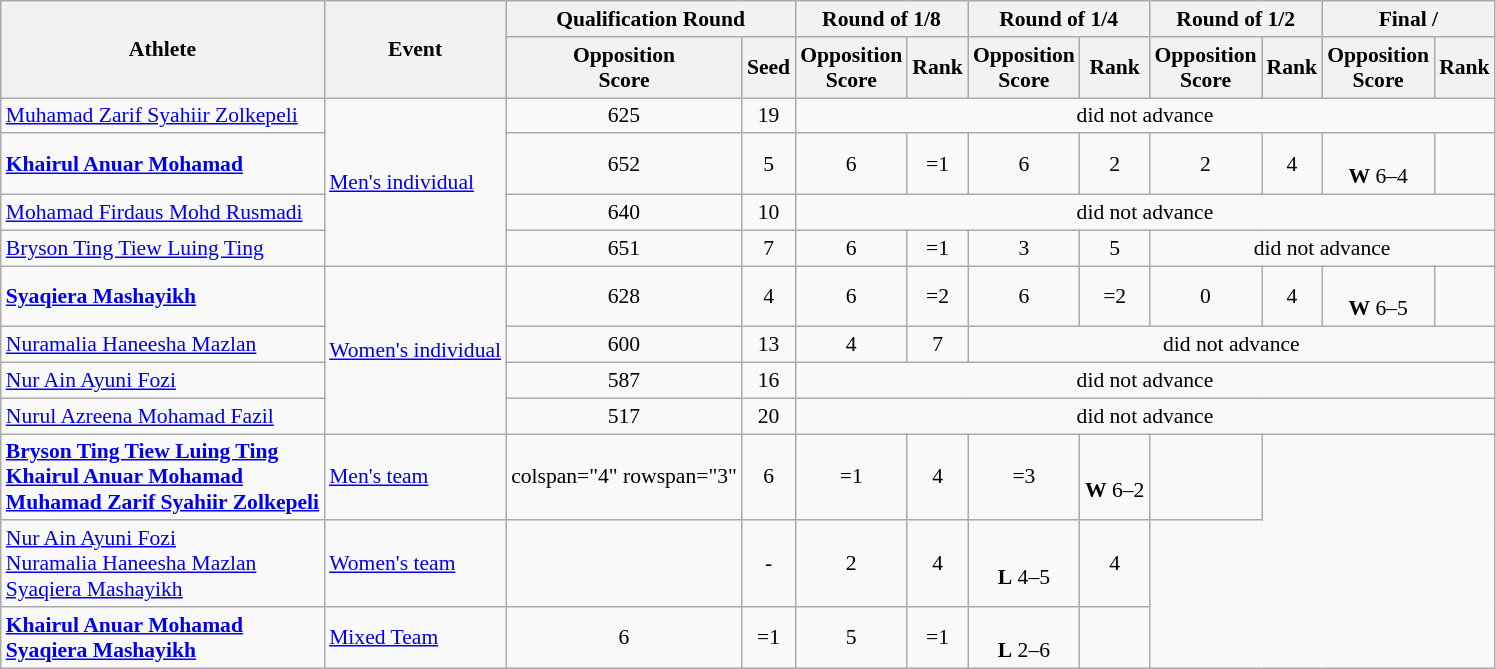<table class="wikitable" style="text-align:center; font-size:90%">
<tr>
<th rowspan="2">Athlete</th>
<th rowspan="2">Event</th>
<th colspan="2">Qualification Round</th>
<th colspan="2">Round of 1/8</th>
<th colspan="2">Round of 1/4</th>
<th colspan="2">Round of 1/2</th>
<th colspan="2">Final / </th>
</tr>
<tr style="font size:95%">
<th>Opposition<br>Score</th>
<th>Seed</th>
<th>Opposition<br>Score</th>
<th>Rank</th>
<th>Opposition<br>Score</th>
<th>Rank</th>
<th>Opposition<br>Score</th>
<th>Rank</th>
<th>Opposition<br>Score</th>
<th>Rank</th>
</tr>
<tr>
<td align=left><a href='#'>Muhamad Zarif Syahiir Zolkepeli</a></td>
<td align=left rowspan=4><a href='#'>Men's individual</a></td>
<td>625</td>
<td>19</td>
<td colspan="8">did not advance</td>
</tr>
<tr>
<td align=left><strong><a href='#'>Khairul Anuar Mohamad</a></strong></td>
<td>652</td>
<td>5</td>
<td>6</td>
<td>=1</td>
<td>6</td>
<td>2</td>
<td>2</td>
<td>4</td>
<td><br> <strong>W</strong> 6–4</td>
<td></td>
</tr>
<tr>
<td align=left><a href='#'>Mohamad Firdaus Mohd Rusmadi</a></td>
<td>640</td>
<td>10</td>
<td colspan="8">did not advance</td>
</tr>
<tr>
<td align=left><a href='#'>Bryson Ting Tiew Luing Ting</a></td>
<td>651</td>
<td>7</td>
<td>6</td>
<td>=1</td>
<td>3</td>
<td>5</td>
<td colspan="4">did not advance</td>
</tr>
<tr>
<td align=left><strong><a href='#'>Syaqiera Mashayikh</a></strong></td>
<td align=left rowspan=4><a href='#'>Women's individual</a></td>
<td>628</td>
<td>4</td>
<td>6</td>
<td>=2</td>
<td>6</td>
<td>=2</td>
<td>0</td>
<td>4</td>
<td><br> <strong>W</strong> 6–5</td>
<td></td>
</tr>
<tr>
<td align=left><a href='#'>Nuramalia Haneesha Mazlan</a></td>
<td>600</td>
<td>13</td>
<td>4</td>
<td>7</td>
<td colspan="6">did not advance</td>
</tr>
<tr>
<td align=left><a href='#'>Nur Ain Ayuni Fozi</a></td>
<td>587</td>
<td>16</td>
<td colspan="8">did not advance</td>
</tr>
<tr>
<td align=left><a href='#'>Nurul Azreena Mohamad Fazil</a></td>
<td>517</td>
<td>20</td>
<td colspan="8">did not advance</td>
</tr>
<tr>
<td align=left><strong><a href='#'>Bryson Ting Tiew Luing Ting</a><br><a href='#'>Khairul Anuar Mohamad</a><br><a href='#'>Muhamad Zarif Syahiir Zolkepeli</a></strong></td>
<td align=left><a href='#'>Men's team</a></td>
<td>colspan="4" rowspan="3" </td>
<td>6</td>
<td>=1</td>
<td>4</td>
<td>=3</td>
<td><br> <strong>W</strong> 6–2</td>
<td></td>
</tr>
<tr>
<td align=left><a href='#'>Nur Ain Ayuni Fozi</a><br><a href='#'>Nuramalia Haneesha Mazlan</a><br><a href='#'>Syaqiera Mashayikh</a></td>
<td align=left><a href='#'>Women's team</a></td>
<td></td>
<td>-</td>
<td>2</td>
<td>4</td>
<td><br> <strong>L</strong> 4–5</td>
<td>4</td>
</tr>
<tr>
<td align=left><strong><a href='#'>Khairul Anuar Mohamad</a><br><a href='#'>Syaqiera Mashayikh</a></strong></td>
<td align=left><a href='#'>Mixed Team</a></td>
<td>6</td>
<td>=1</td>
<td>5</td>
<td>=1</td>
<td><br> <strong>L</strong> 2–6</td>
<td></td>
</tr>
</table>
